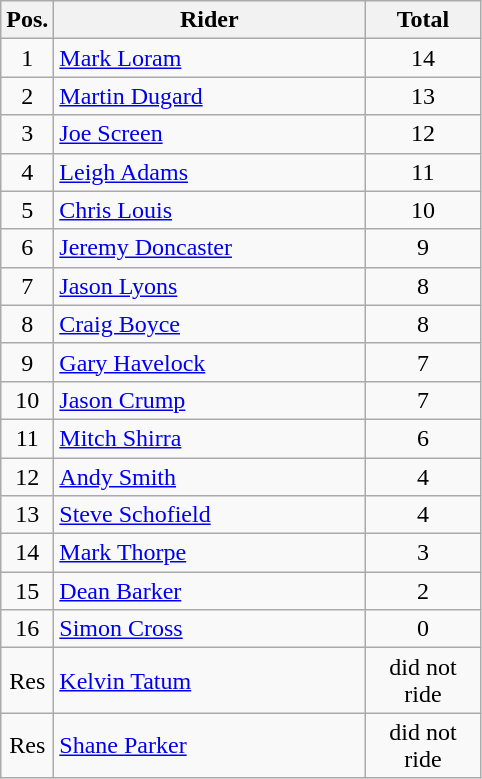<table class=wikitable>
<tr>
<th width=25px>Pos.</th>
<th width=200px>Rider</th>
<th width=70px>Total</th>
</tr>
<tr align=center >
<td>1</td>
<td align=left> <a href='#'>Mark Loram</a></td>
<td>14</td>
</tr>
<tr align=center >
<td>2</td>
<td align=left> <a href='#'>Martin Dugard</a></td>
<td>13</td>
</tr>
<tr align=center >
<td>3</td>
<td align=left> <a href='#'>Joe Screen</a></td>
<td>12</td>
</tr>
<tr align=center >
<td>4</td>
<td align=left> <a href='#'>Leigh Adams</a></td>
<td>11</td>
</tr>
<tr align=center  >
<td>5</td>
<td align=left> <a href='#'>Chris Louis</a></td>
<td>10</td>
</tr>
<tr align=center >
<td>6</td>
<td align=left> <a href='#'>Jeremy Doncaster</a></td>
<td>9</td>
</tr>
<tr align=center >
<td>7</td>
<td align=left> <a href='#'>Jason Lyons</a></td>
<td>8</td>
</tr>
<tr align=center >
<td>8</td>
<td align=left> <a href='#'>Craig Boyce</a></td>
<td>8</td>
</tr>
<tr align=center >
<td>9</td>
<td align=left> <a href='#'>Gary Havelock</a></td>
<td>7</td>
</tr>
<tr align=center >
<td>10</td>
<td align=left> <a href='#'>Jason Crump</a></td>
<td>7</td>
</tr>
<tr align=center >
<td>11</td>
<td align=left> <a href='#'>Mitch Shirra</a></td>
<td>6</td>
</tr>
<tr align=center>
<td>12</td>
<td align=left> <a href='#'>Andy Smith</a></td>
<td>4</td>
</tr>
<tr align=center>
<td>13</td>
<td align=left> <a href='#'>Steve Schofield</a></td>
<td>4</td>
</tr>
<tr align=center>
<td>14</td>
<td align=left> <a href='#'>Mark Thorpe</a></td>
<td>3</td>
</tr>
<tr align=center>
<td>15</td>
<td align=left> <a href='#'>Dean Barker</a></td>
<td>2</td>
</tr>
<tr align=center>
<td>16</td>
<td align=left> <a href='#'>Simon Cross</a></td>
<td>0</td>
</tr>
<tr align=center>
<td>Res</td>
<td align=left> <a href='#'>Kelvin Tatum</a></td>
<td>did not ride</td>
</tr>
<tr align=center>
<td>Res</td>
<td align=left> <a href='#'>Shane Parker</a></td>
<td>did not ride</td>
</tr>
</table>
